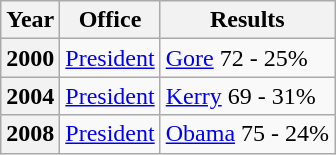<table class=wikitable>
<tr>
<th>Year</th>
<th>Office</th>
<th>Results</th>
</tr>
<tr>
<th>2000</th>
<td><a href='#'>President</a></td>
<td><a href='#'>Gore</a> 72 - 25%</td>
</tr>
<tr>
<th>2004</th>
<td><a href='#'>President</a></td>
<td><a href='#'>Kerry</a> 69 - 31%</td>
</tr>
<tr>
<th>2008</th>
<td><a href='#'>President</a></td>
<td><a href='#'>Obama</a> 75 - 24%</td>
</tr>
</table>
